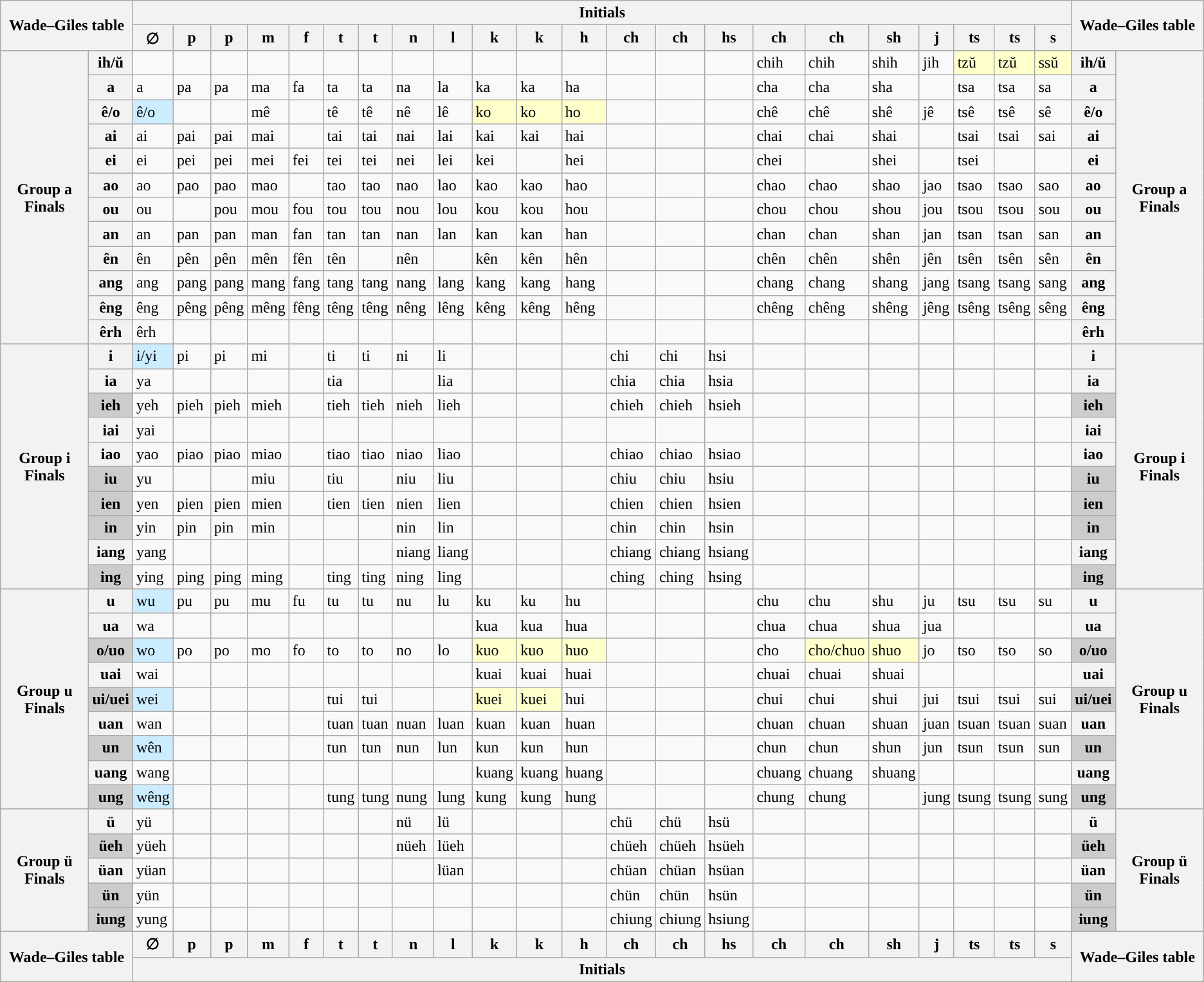<table class=wikitable>
<tr>
<th rowspan=2 colspan=2>Wade–Giles table</th>
<th colspan =22>Initials</th>
<th rowspan=2 colspan=2>Wade–Giles table</th>
</tr>
<tr>
<th>∅</th>
<th>p</th>
<th>p</th>
<th>m</th>
<th>f</th>
<th>t</th>
<th>t</th>
<th>n</th>
<th>l</th>
<th>k</th>
<th>k</th>
<th>h</th>
<th>ch</th>
<th>ch</th>
<th>hs</th>
<th>ch</th>
<th>ch</th>
<th>sh</th>
<th>j</th>
<th>ts</th>
<th>ts</th>
<th>s</th>
</tr>
<tr>
<th rowspan=12>Group a Finals</th>
<th>ih/ŭ</th>
<td></td>
<td></td>
<td></td>
<td></td>
<td></td>
<td></td>
<td></td>
<td></td>
<td></td>
<td></td>
<td></td>
<td></td>
<td></td>
<td></td>
<td></td>
<td>chih</td>
<td>chih</td>
<td>shih</td>
<td>jih</td>
<td style="background:#FFFFCC;">tzŭ</td>
<td style="background:#FFFFCC;">tzŭ</td>
<td style="background:#FFFFCC;">ssŭ</td>
<th>ih/ŭ</th>
<th rowspan=12>Group a Finals</th>
</tr>
<tr ua>
<th>a</th>
<td>a</td>
<td>pa</td>
<td>pa</td>
<td>ma</td>
<td>fa</td>
<td>ta</td>
<td>ta</td>
<td>na</td>
<td>la</td>
<td>ka</td>
<td>ka</td>
<td>ha</td>
<td></td>
<td></td>
<td></td>
<td>cha</td>
<td>cha</td>
<td>sha</td>
<td></td>
<td>tsa</td>
<td>tsa</td>
<td>sa</td>
<th>a</th>
</tr>
<tr>
<th>ê/o</th>
<td style="background:#CCECFF;">ê/o</td>
<td></td>
<td></td>
<td>mê</td>
<td></td>
<td>tê</td>
<td>tê</td>
<td>nê</td>
<td>lê</td>
<td style="background:#FFFFCC;">ko</td>
<td style="background:#FFFFCC;">ko</td>
<td style="background:#FFFFCC;">ho</td>
<td></td>
<td></td>
<td></td>
<td>chê</td>
<td>chê</td>
<td>shê</td>
<td>jê</td>
<td>tsê</td>
<td>tsê</td>
<td>sê</td>
<th>ê/o</th>
</tr>
<tr>
<th>ai</th>
<td>ai</td>
<td>pai</td>
<td>pai</td>
<td>mai</td>
<td></td>
<td>tai</td>
<td>tai</td>
<td>nai</td>
<td>lai</td>
<td>kai</td>
<td>kai</td>
<td>hai</td>
<td></td>
<td></td>
<td></td>
<td>chai</td>
<td>chai</td>
<td>shai</td>
<td></td>
<td>tsai</td>
<td>tsai</td>
<td>sai</td>
<th>ai</th>
</tr>
<tr>
<th>ei</th>
<td>ei</td>
<td>pei</td>
<td>pei</td>
<td>mei</td>
<td>fei</td>
<td>tei</td>
<td>tei</td>
<td>nei</td>
<td>lei</td>
<td>kei</td>
<td></td>
<td>hei</td>
<td></td>
<td></td>
<td></td>
<td>chei</td>
<td></td>
<td>shei</td>
<td></td>
<td>tsei</td>
<td></td>
<td></td>
<th>ei</th>
</tr>
<tr>
<th>ao</th>
<td>ao</td>
<td>pao</td>
<td>pao</td>
<td>mao</td>
<td></td>
<td>tao</td>
<td>tao</td>
<td>nao</td>
<td>lao</td>
<td>kao</td>
<td>kao</td>
<td>hao</td>
<td></td>
<td></td>
<td></td>
<td>chao</td>
<td>chao</td>
<td>shao</td>
<td>jao</td>
<td>tsao</td>
<td>tsao</td>
<td>sao</td>
<th>ao</th>
</tr>
<tr>
<th>ou</th>
<td>ou</td>
<td></td>
<td>pou</td>
<td>mou</td>
<td>fou</td>
<td>tou</td>
<td>tou</td>
<td>nou</td>
<td>lou</td>
<td>kou</td>
<td>kou</td>
<td>hou</td>
<td></td>
<td></td>
<td></td>
<td>chou</td>
<td>chou</td>
<td>shou</td>
<td>jou</td>
<td>tsou</td>
<td>tsou</td>
<td>sou</td>
<th>ou</th>
</tr>
<tr>
<th>an</th>
<td>an</td>
<td>pan</td>
<td>pan</td>
<td>man</td>
<td>fan</td>
<td>tan</td>
<td>tan</td>
<td>nan</td>
<td>lan</td>
<td>kan</td>
<td>kan</td>
<td>han</td>
<td></td>
<td></td>
<td></td>
<td>chan</td>
<td>chan</td>
<td>shan</td>
<td>jan</td>
<td>tsan</td>
<td>tsan</td>
<td>san</td>
<th>an</th>
</tr>
<tr>
<th>ên</th>
<td>ên</td>
<td>pên</td>
<td>pên</td>
<td>mên</td>
<td>fên</td>
<td>tên</td>
<td></td>
<td>nên</td>
<td></td>
<td>kên</td>
<td>kên</td>
<td>hên</td>
<td></td>
<td></td>
<td></td>
<td>chên</td>
<td>chên</td>
<td>shên</td>
<td>jên</td>
<td>tsên</td>
<td>tsên</td>
<td>sên</td>
<th>ên</th>
</tr>
<tr>
<th>ang</th>
<td>ang</td>
<td>pang</td>
<td>pang</td>
<td>mang</td>
<td>fang</td>
<td>tang</td>
<td>tang</td>
<td>nang</td>
<td>lang</td>
<td>kang</td>
<td>kang</td>
<td>hang</td>
<td></td>
<td></td>
<td></td>
<td>chang</td>
<td>chang</td>
<td>shang</td>
<td>jang</td>
<td>tsang</td>
<td>tsang</td>
<td>sang</td>
<th>ang</th>
</tr>
<tr>
<th>êng</th>
<td>êng</td>
<td>pêng</td>
<td>pêng</td>
<td>mêng</td>
<td>fêng</td>
<td>têng</td>
<td>têng</td>
<td>nêng</td>
<td>lêng</td>
<td>kêng</td>
<td>kêng</td>
<td>hêng</td>
<td></td>
<td></td>
<td></td>
<td>chêng</td>
<td>chêng</td>
<td>shêng</td>
<td>jêng</td>
<td>tsêng</td>
<td>tsêng</td>
<td>sêng</td>
<th>êng</th>
</tr>
<tr>
<th>êrh</th>
<td>êrh</td>
<td></td>
<td></td>
<td></td>
<td></td>
<td></td>
<td></td>
<td></td>
<td></td>
<td></td>
<td></td>
<td></td>
<td></td>
<td></td>
<td></td>
<td></td>
<td></td>
<td></td>
<td></td>
<td></td>
<td></td>
<td></td>
<th>êrh</th>
</tr>
<tr>
<th rowspan=10>Group i Finals</th>
<th>i</th>
<td style="background:#CCECFF;">i/yi</td>
<td>pi</td>
<td>pi</td>
<td>mi</td>
<td></td>
<td>ti</td>
<td>ti</td>
<td>ni</td>
<td>li</td>
<td></td>
<td></td>
<td></td>
<td>chi</td>
<td>chi</td>
<td>hsi</td>
<td></td>
<td></td>
<td></td>
<td></td>
<td></td>
<td></td>
<td></td>
<th>i</th>
<th rowspan=10>Group i Finals</th>
</tr>
<tr>
<th>ia</th>
<td>ya</td>
<td></td>
<td></td>
<td></td>
<td></td>
<td>tia</td>
<td></td>
<td></td>
<td>lia</td>
<td></td>
<td></td>
<td></td>
<td>chia</td>
<td>chia</td>
<td>hsia</td>
<td></td>
<td></td>
<td></td>
<td></td>
<td></td>
<td></td>
<td></td>
<th>ia</th>
</tr>
<tr>
<th style="background:#CCCCCC;">ieh</th>
<td>yeh</td>
<td>pieh</td>
<td>pieh</td>
<td>mieh</td>
<td></td>
<td>tieh</td>
<td>tieh</td>
<td>nieh</td>
<td>lieh</td>
<td></td>
<td></td>
<td></td>
<td>chieh</td>
<td>chieh</td>
<td>hsieh</td>
<td></td>
<td></td>
<td></td>
<td></td>
<td></td>
<td></td>
<td></td>
<th style="background:#CCCCCC;">ieh</th>
</tr>
<tr>
<th>iai</th>
<td>yai</td>
<td></td>
<td></td>
<td></td>
<td></td>
<td></td>
<td></td>
<td></td>
<td></td>
<td></td>
<td></td>
<td></td>
<td></td>
<td></td>
<td></td>
<td></td>
<td></td>
<td></td>
<td></td>
<td></td>
<td></td>
<td></td>
<th>iai</th>
</tr>
<tr>
<th>iao</th>
<td>yao</td>
<td>piao</td>
<td>piao</td>
<td>miao</td>
<td></td>
<td>tiao</td>
<td>tiao</td>
<td>niao</td>
<td>liao</td>
<td></td>
<td></td>
<td></td>
<td>chiao</td>
<td>chiao</td>
<td>hsiao</td>
<td></td>
<td></td>
<td></td>
<td></td>
<td></td>
<td></td>
<td></td>
<th>iao</th>
</tr>
<tr>
<th style="background:#CCCCCC;">iu</th>
<td>yu</td>
<td></td>
<td></td>
<td>miu</td>
<td></td>
<td>tiu</td>
<td></td>
<td>niu</td>
<td>liu</td>
<td></td>
<td></td>
<td></td>
<td>chiu</td>
<td>chiu</td>
<td>hsiu</td>
<td></td>
<td></td>
<td></td>
<td></td>
<td></td>
<td></td>
<td></td>
<th style="background:#CCCCCC;">iu</th>
</tr>
<tr>
<th style="background:#CCCCCC;">ien</th>
<td>yen</td>
<td>pien</td>
<td>pien</td>
<td>mien</td>
<td></td>
<td>tien</td>
<td>tien</td>
<td>nien</td>
<td>lien</td>
<td></td>
<td></td>
<td></td>
<td>chien</td>
<td>chien</td>
<td>hsien</td>
<td></td>
<td></td>
<td></td>
<td></td>
<td></td>
<td></td>
<td></td>
<th style="background:#CCCCCC;">ien</th>
</tr>
<tr>
<th style="background:#CCCCCC;">in</th>
<td>yin</td>
<td>pin</td>
<td>pin</td>
<td>min</td>
<td></td>
<td></td>
<td></td>
<td>nin</td>
<td>lin</td>
<td></td>
<td></td>
<td></td>
<td>chin</td>
<td>chin</td>
<td>hsin</td>
<td></td>
<td></td>
<td></td>
<td></td>
<td></td>
<td></td>
<td></td>
<th style="background:#CCCCCC;">in</th>
</tr>
<tr>
<th>iang</th>
<td>yang</td>
<td></td>
<td></td>
<td></td>
<td></td>
<td></td>
<td></td>
<td>niang</td>
<td>liang</td>
<td></td>
<td></td>
<td></td>
<td>chiang</td>
<td>chiang</td>
<td>hsiang</td>
<td></td>
<td></td>
<td></td>
<td></td>
<td></td>
<td></td>
<td></td>
<th>iang</th>
</tr>
<tr>
<th style="background:#CCCCCC;">ing</th>
<td>ying</td>
<td>ping</td>
<td>ping</td>
<td>ming</td>
<td></td>
<td>ting</td>
<td>ting</td>
<td>ning</td>
<td>ling</td>
<td></td>
<td></td>
<td></td>
<td>ching</td>
<td>ching</td>
<td>hsing</td>
<td></td>
<td></td>
<td></td>
<td></td>
<td></td>
<td></td>
<td></td>
<th style="background:#CCCCCC;">ing</th>
</tr>
<tr>
<th rowspan=9>Group u Finals</th>
<th>u</th>
<td style="background:#CCECFF;">wu</td>
<td>pu</td>
<td>pu</td>
<td>mu</td>
<td>fu</td>
<td>tu</td>
<td>tu</td>
<td>nu</td>
<td>lu</td>
<td>ku</td>
<td>ku</td>
<td>hu</td>
<td></td>
<td></td>
<td></td>
<td>chu</td>
<td>chu</td>
<td>shu</td>
<td>ju</td>
<td>tsu</td>
<td>tsu</td>
<td>su</td>
<th>u</th>
<th rowspan=9>Group u Finals</th>
</tr>
<tr>
<th>ua</th>
<td>wa</td>
<td></td>
<td></td>
<td></td>
<td></td>
<td></td>
<td></td>
<td></td>
<td></td>
<td>kua</td>
<td>kua</td>
<td>hua</td>
<td></td>
<td></td>
<td></td>
<td>chua</td>
<td>chua</td>
<td>shua</td>
<td>jua</td>
<td></td>
<td></td>
<td></td>
<th>ua</th>
</tr>
<tr>
<th style="background:#CCCCCC;">o/uo</th>
<td style="background:#CCECFF;">wo</td>
<td>po</td>
<td>po</td>
<td>mo</td>
<td>fo</td>
<td>to</td>
<td>to</td>
<td>no</td>
<td>lo</td>
<td style="background:#FFFFCC;">kuo</td>
<td style="background:#FFFFCC;">kuo</td>
<td style="background:#FFFFCC;">huo</td>
<td></td>
<td></td>
<td></td>
<td>cho</td>
<td style="background:#FFFFCC;">cho/chuo</td>
<td style="background:#FFFFCC;">shuo</td>
<td>jo</td>
<td>tso</td>
<td>tso</td>
<td>so</td>
<th style="background:#CCCCCC;">o/uo</th>
</tr>
<tr>
<th>uai</th>
<td>wai</td>
<td></td>
<td></td>
<td></td>
<td></td>
<td></td>
<td></td>
<td></td>
<td></td>
<td>kuai</td>
<td>kuai</td>
<td>huai</td>
<td></td>
<td></td>
<td></td>
<td>chuai</td>
<td>chuai</td>
<td>shuai</td>
<td></td>
<td></td>
<td></td>
<td></td>
<th>uai</th>
</tr>
<tr>
<th style="background:#CCCCCC;">ui/uei</th>
<td style="background:#CCECFF;">wei</td>
<td></td>
<td></td>
<td></td>
<td></td>
<td>tui</td>
<td>tui</td>
<td></td>
<td></td>
<td style="background:#FFFFCC;">kuei</td>
<td style="background:#FFFFCC;">kuei</td>
<td>hui</td>
<td></td>
<td></td>
<td></td>
<td>chui</td>
<td>chui</td>
<td>shui</td>
<td>jui</td>
<td>tsui</td>
<td>tsui</td>
<td>sui</td>
<th style="background:#CCCCCC;">ui/uei</th>
</tr>
<tr>
<th>uan</th>
<td>wan</td>
<td></td>
<td></td>
<td></td>
<td></td>
<td>tuan</td>
<td>tuan</td>
<td>nuan</td>
<td>luan</td>
<td>kuan</td>
<td>kuan</td>
<td>huan</td>
<td></td>
<td></td>
<td></td>
<td>chuan</td>
<td>chuan</td>
<td>shuan</td>
<td>juan</td>
<td>tsuan</td>
<td>tsuan</td>
<td>suan</td>
<th>uan</th>
</tr>
<tr>
<th style="background:#CCCCCC;">un</th>
<td style="background:#CCECFF;">wên</td>
<td></td>
<td></td>
<td></td>
<td></td>
<td>tun</td>
<td>tun</td>
<td>nun</td>
<td>lun</td>
<td>kun</td>
<td>kun</td>
<td>hun</td>
<td></td>
<td></td>
<td></td>
<td>chun</td>
<td>chun</td>
<td>shun</td>
<td>jun</td>
<td>tsun</td>
<td>tsun</td>
<td>sun</td>
<th style="background:#CCCCCC;">un</th>
</tr>
<tr>
<th>uang</th>
<td>wang</td>
<td></td>
<td></td>
<td></td>
<td></td>
<td></td>
<td></td>
<td></td>
<td></td>
<td>kuang</td>
<td>kuang</td>
<td>huang</td>
<td></td>
<td></td>
<td></td>
<td>chuang</td>
<td>chuang</td>
<td>shuang</td>
<td></td>
<td></td>
<td></td>
<td></td>
<th>uang</th>
</tr>
<tr>
<th style="background:#CCCCCC;">ung</th>
<td style="background:#CCECFF;">wêng</td>
<td></td>
<td></td>
<td></td>
<td></td>
<td>tung</td>
<td>tung</td>
<td>nung</td>
<td>lung</td>
<td>kung</td>
<td>kung</td>
<td>hung</td>
<td></td>
<td></td>
<td></td>
<td>chung</td>
<td>chung</td>
<td></td>
<td>jung</td>
<td>tsung</td>
<td>tsung</td>
<td>sung</td>
<th style="background:#CCCCCC;">ung</th>
</tr>
<tr>
<th rowspan=5>Group ü Finals</th>
<th>ü</th>
<td>yü</td>
<td></td>
<td></td>
<td></td>
<td></td>
<td></td>
<td></td>
<td>nü</td>
<td>lü</td>
<td></td>
<td></td>
<td></td>
<td>chü</td>
<td>chü</td>
<td>hsü</td>
<td></td>
<td></td>
<td></td>
<td></td>
<td></td>
<td></td>
<td></td>
<th>ü</th>
<th rowspan=5>Group ü Finals</th>
</tr>
<tr>
<th style="background:#CCCCCC;">üeh</th>
<td>yüeh</td>
<td></td>
<td></td>
<td></td>
<td></td>
<td></td>
<td></td>
<td>nüeh</td>
<td>lüeh</td>
<td></td>
<td></td>
<td></td>
<td>chüeh</td>
<td>chüeh</td>
<td>hsüeh</td>
<td></td>
<td></td>
<td></td>
<td></td>
<td></td>
<td></td>
<td></td>
<th style="background:#CCCCCC;">üeh</th>
</tr>
<tr>
<th>üan</th>
<td>yüan</td>
<td></td>
<td></td>
<td></td>
<td></td>
<td></td>
<td></td>
<td></td>
<td>lüan</td>
<td></td>
<td></td>
<td></td>
<td>chüan</td>
<td>chüan</td>
<td>hsüan</td>
<td></td>
<td></td>
<td></td>
<td></td>
<td></td>
<td></td>
<td></td>
<th>üan</th>
</tr>
<tr>
<th style="background:#CCCCCC;">ün</th>
<td>yün</td>
<td></td>
<td></td>
<td></td>
<td></td>
<td></td>
<td></td>
<td></td>
<td></td>
<td></td>
<td></td>
<td></td>
<td>chün</td>
<td>chün</td>
<td>hsün</td>
<td></td>
<td></td>
<td></td>
<td></td>
<td></td>
<td></td>
<td></td>
<th style="background:#CCCCCC;">ün</th>
</tr>
<tr>
<th style="background:#CCCCCC;">iung</th>
<td>yung</td>
<td></td>
<td></td>
<td></td>
<td></td>
<td></td>
<td></td>
<td></td>
<td></td>
<td></td>
<td></td>
<td></td>
<td>chiung</td>
<td>chiung</td>
<td>hsiung</td>
<td></td>
<td></td>
<td></td>
<td></td>
<td></td>
<td></td>
<td></td>
<th style="background:#CCCCCC;">iung</th>
</tr>
<tr>
<th rowspan=2 colspan=2>Wade–Giles table</th>
<th>∅</th>
<th>p</th>
<th>p</th>
<th>m</th>
<th>f</th>
<th>t</th>
<th>t</th>
<th>n</th>
<th>l</th>
<th>k</th>
<th>k</th>
<th>h</th>
<th>ch</th>
<th>ch</th>
<th>hs</th>
<th>ch</th>
<th>ch</th>
<th>sh</th>
<th>j</th>
<th>ts</th>
<th>ts</th>
<th>s</th>
<th rowspan=2 colspan=2>Wade–Giles table</th>
</tr>
<tr>
<th colspan =22>Initials</th>
</tr>
</table>
